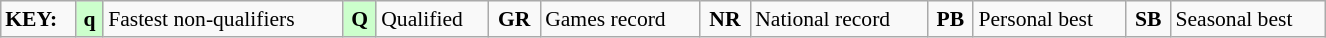<table class="wikitable" style="margin:0.5em auto; font-size:90%; position:relative;" width=70%>
<tr>
<td><strong>KEY:</strong></td>
<td style="background-color:#ccffcc;" align=center><strong>q</strong></td>
<td>Fastest non-qualifiers</td>
<td style="background-color:#ccffcc;" align=center><strong>Q</strong></td>
<td>Qualified</td>
<td align=center><strong>GR</strong></td>
<td>Games record</td>
<td align=center><strong>NR</strong></td>
<td>National record</td>
<td align=center><strong>PB</strong></td>
<td>Personal best</td>
<td align=center><strong>SB</strong></td>
<td>Seasonal best</td>
</tr>
</table>
